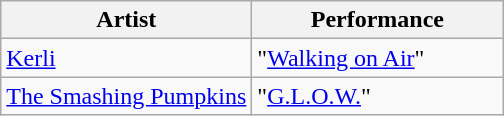<table class="wikitable sortable">
<tr>
<th scope="col" style="width:50%">Artist</th>
<th scope="col" style="width:50%">Performance</th>
</tr>
<tr>
<td><a href='#'>Kerli</a></td>
<td>"<a href='#'>Walking on Air</a>"</td>
</tr>
<tr>
<td><a href='#'>The Smashing Pumpkins</a></td>
<td>"<a href='#'>G.L.O.W.</a>"</td>
</tr>
</table>
